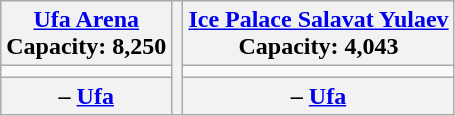<table class="wikitable" style="text-align:center;">
<tr>
<th><a href='#'>Ufa Arena</a><br>Capacity: 8,250</th>
<th rowspan=3></th>
<th><a href='#'>Ice Palace Salavat Yulaev</a><br>Capacity: 4,043</th>
</tr>
<tr>
<td></td>
<td></td>
</tr>
<tr>
<th> – <a href='#'>Ufa</a></th>
<th> – <a href='#'>Ufa</a></th>
</tr>
</table>
